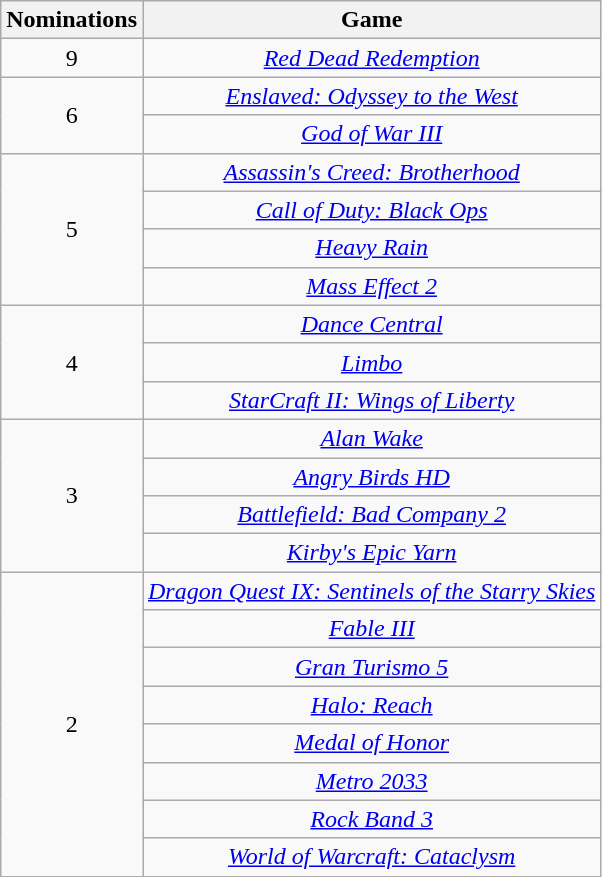<table class="wikitable floatleft" rowspan="2" style="text-align:center;" background: #f6e39c;>
<tr>
<th scope="col">Nominations</th>
<th scope="col">Game</th>
</tr>
<tr>
<td>9</td>
<td><em><a href='#'>Red Dead Redemption</a></em></td>
</tr>
<tr>
<td rowspan=2>6</td>
<td><em><a href='#'>Enslaved: Odyssey to the West</a></em></td>
</tr>
<tr>
<td><em><a href='#'>God of War III</a></em></td>
</tr>
<tr>
<td rowspan=4>5</td>
<td><em><a href='#'>Assassin's Creed: Brotherhood</a></em></td>
</tr>
<tr>
<td><em><a href='#'>Call of Duty: Black Ops</a></em></td>
</tr>
<tr>
<td><em><a href='#'>Heavy Rain</a></em></td>
</tr>
<tr>
<td><em><a href='#'>Mass Effect 2</a></em></td>
</tr>
<tr>
<td rowspan=3>4</td>
<td><em><a href='#'>Dance Central</a></em></td>
</tr>
<tr>
<td><em><a href='#'>Limbo</a></em></td>
</tr>
<tr>
<td><em><a href='#'>StarCraft II: Wings of Liberty</a></em></td>
</tr>
<tr>
<td rowspan=4>3</td>
<td><em><a href='#'>Alan Wake</a></em></td>
</tr>
<tr>
<td><em><a href='#'>Angry Birds HD</a></em></td>
</tr>
<tr>
<td><em><a href='#'>Battlefield: Bad Company 2</a></em></td>
</tr>
<tr>
<td><em><a href='#'>Kirby's Epic Yarn</a></em></td>
</tr>
<tr>
<td rowspan=8>2</td>
<td><em><a href='#'>Dragon Quest IX: Sentinels of the Starry Skies</a></em></td>
</tr>
<tr>
<td><em><a href='#'>Fable III</a></em></td>
</tr>
<tr>
<td><em><a href='#'>Gran Turismo 5</a></em></td>
</tr>
<tr>
<td><em><a href='#'>Halo: Reach</a></em></td>
</tr>
<tr>
<td><em><a href='#'>Medal of Honor</a></em></td>
</tr>
<tr>
<td><em><a href='#'>Metro 2033</a></em></td>
</tr>
<tr>
<td><em><a href='#'>Rock Band 3</a></em></td>
</tr>
<tr>
<td><em><a href='#'>World of Warcraft: Cataclysm</a></em></td>
</tr>
</table>
